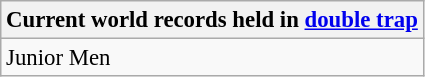<table class="wikitable" style="font-size: 95%">
<tr>
<th colspan=7>Current world records held in <a href='#'>double trap</a></th>
</tr>
<tr>
<td>Junior Men<br></td>
</tr>
</table>
